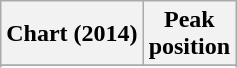<table class="wikitable plainrowheaders sortable" style="text-align:center;">
<tr>
<th>Chart (2014)</th>
<th>Peak<br>position</th>
</tr>
<tr>
</tr>
<tr>
</tr>
<tr>
</tr>
<tr>
</tr>
<tr>
</tr>
<tr>
</tr>
<tr>
</tr>
<tr>
</tr>
<tr>
</tr>
<tr>
</tr>
</table>
